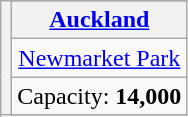<table class="wikitable" style="text-align:center">
<tr>
<th rowspan="8"></th>
</tr>
<tr>
<th><a href='#'>Auckland</a></th>
</tr>
<tr>
<td><a href='#'>Newmarket Park</a></td>
</tr>
<tr>
<td>Capacity: <strong>14,000</strong></td>
</tr>
<tr>
</tr>
</table>
